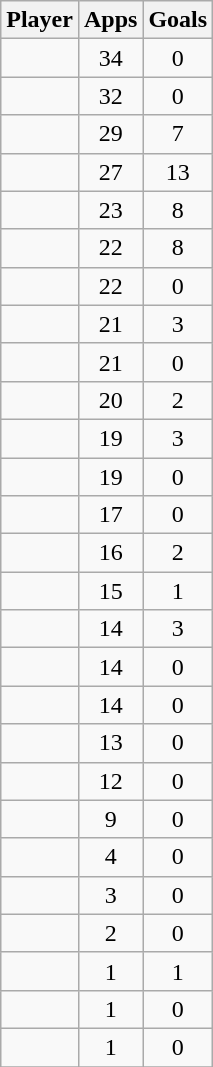<table class="wikitable sortable" style="text-align:center">
<tr>
<th>Player</th>
<th>Apps</th>
<th>Goals</th>
</tr>
<tr>
<td align=left> </td>
<td>34</td>
<td>0</td>
</tr>
<tr>
<td align=left> </td>
<td>32</td>
<td>0</td>
</tr>
<tr>
<td align=left> </td>
<td>29</td>
<td>7</td>
</tr>
<tr>
<td align=left> </td>
<td>27</td>
<td>13</td>
</tr>
<tr>
<td align=left> </td>
<td>23</td>
<td>8</td>
</tr>
<tr>
<td align=left> </td>
<td>22</td>
<td>8</td>
</tr>
<tr>
<td align=left> </td>
<td>22</td>
<td>0</td>
</tr>
<tr>
<td align=left> </td>
<td>21</td>
<td>3</td>
</tr>
<tr>
<td align=left> </td>
<td>21</td>
<td>0</td>
</tr>
<tr>
<td align=left> </td>
<td>20</td>
<td>2</td>
</tr>
<tr>
<td align=left> </td>
<td>19</td>
<td>3</td>
</tr>
<tr>
<td align=left> </td>
<td>19</td>
<td>0</td>
</tr>
<tr>
<td align=left> </td>
<td>17</td>
<td>0</td>
</tr>
<tr>
<td align=left> </td>
<td>16</td>
<td>2</td>
</tr>
<tr>
<td align=left> </td>
<td>15</td>
<td>1</td>
</tr>
<tr>
<td align=left> </td>
<td>14</td>
<td>3</td>
</tr>
<tr>
<td align=left> </td>
<td>14</td>
<td>0</td>
</tr>
<tr>
<td align=left> </td>
<td>14</td>
<td>0</td>
</tr>
<tr>
<td align=left> </td>
<td>13</td>
<td>0</td>
</tr>
<tr>
<td align=left> </td>
<td>12</td>
<td>0</td>
</tr>
<tr>
<td align=left> </td>
<td>9</td>
<td>0</td>
</tr>
<tr>
<td align=left> </td>
<td>4</td>
<td>0</td>
</tr>
<tr>
<td align=left> </td>
<td>3</td>
<td>0</td>
</tr>
<tr>
<td align=left> </td>
<td>2</td>
<td>0</td>
</tr>
<tr>
<td align=left> </td>
<td>1</td>
<td>1</td>
</tr>
<tr>
<td align=left> </td>
<td>1</td>
<td>0</td>
</tr>
<tr>
<td align=left> </td>
<td>1</td>
<td>0</td>
</tr>
<tr>
</tr>
</table>
